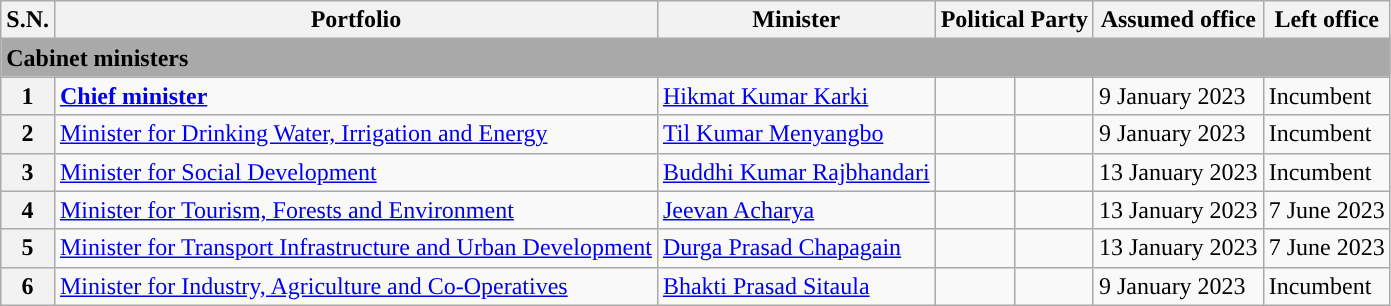<table class="wikitable">
<tr>
<th>S.N.</th>
<th>Portfolio</th>
<th>Minister</th>
<th colspan="2">Political Party</th>
<th>Assumed office</th>
<th>Left office</th>
</tr>
<tr>
<td colspan="7" bgcolor="darkgrey"><strong>Cabinet ministers</strong></td>
</tr>
<tr>
<th>1</th>
<td><strong><a href='#'>Chief minister</a></strong><br></td>
<td><a href='#'>Hikmat Kumar Karki</a></td>
<td></td>
<td></td>
<td>9 January 2023</td>
<td>Incumbent</td>
</tr>
<tr>
<th>2</th>
<td><a href='#'>Minister for Drinking Water, Irrigation and Energy</a></td>
<td><a href='#'>Til Kumar Menyangbo</a></td>
<td></td>
<td></td>
<td>9 January 2023</td>
<td>Incumbent</td>
</tr>
<tr>
<th>3</th>
<td><a href='#'>Minister for Social Development</a></td>
<td><a href='#'>Buddhi Kumar Rajbhandari</a></td>
<td></td>
<td></td>
<td>13 January 2023</td>
<td>Incumbent</td>
</tr>
<tr>
<th>4</th>
<td><a href='#'>Minister for Tourism, Forests and Environment</a></td>
<td><a href='#'>Jeevan Acharya</a></td>
<td></td>
<td></td>
<td>13 January 2023</td>
<td>7 June 2023</td>
</tr>
<tr>
<th>5</th>
<td><a href='#'>Minister for Transport Infrastructure and Urban Development</a></td>
<td><a href='#'>Durga Prasad Chapagain</a></td>
<td></td>
<td></td>
<td>13 January 2023</td>
<td>7 June 2023</td>
</tr>
<tr>
<th>6</th>
<td><a href='#'>Minister for Industry, Agriculture and Co-Operatives</a></td>
<td><a href='#'>Bhakti Prasad Sitaula</a></td>
<td></td>
<td></td>
<td>9 January 2023</td>
<td>Incumbent</td>
</tr>
</table>
